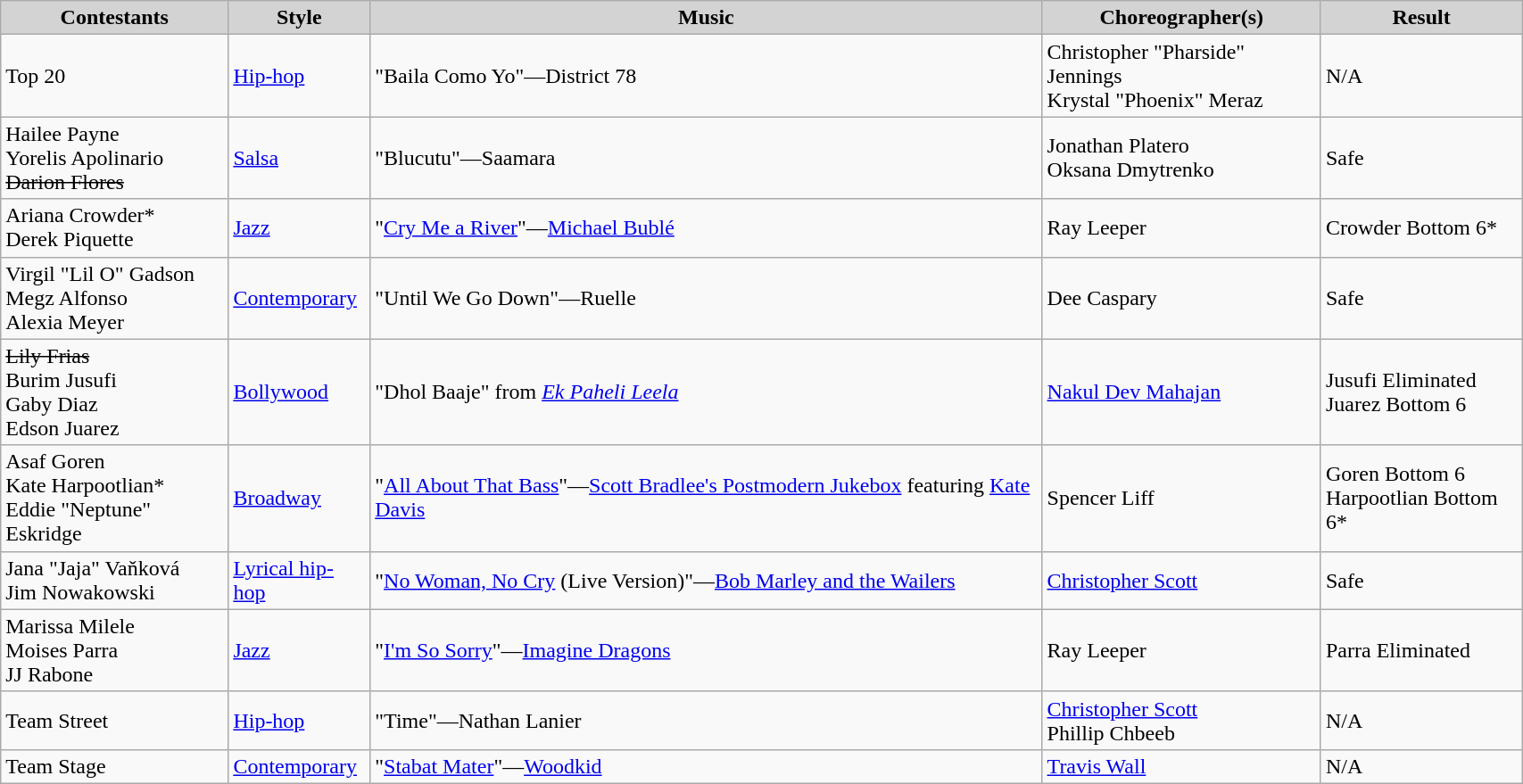<table class="wikitable" style="width:90%;">
<tr style="background:lightgrey; text-align:center;">
<td><strong>Contestants</strong></td>
<td><strong>Style</strong></td>
<td><strong>Music</strong></td>
<td><strong>Choreographer(s)</strong></td>
<td><strong>Result</strong></td>
</tr>
<tr>
<td>Top 20</td>
<td><a href='#'>Hip-hop</a></td>
<td>"Baila Como Yo"—District 78</td>
<td>Christopher "Pharside" Jennings<br>Krystal "Phoenix" Meraz</td>
<td>N/A</td>
</tr>
<tr>
<td>Hailee Payne<br>Yorelis Apolinario<br><s>Darion Flores</s></td>
<td><a href='#'>Salsa</a></td>
<td>"Blucutu"—Saamara</td>
<td>Jonathan Platero<br>Oksana Dmytrenko</td>
<td>Safe</td>
</tr>
<tr>
<td>Ariana Crowder*<br>Derek Piquette</td>
<td><a href='#'>Jazz</a></td>
<td>"<a href='#'>Cry Me a River</a>"—<a href='#'>Michael Bublé</a></td>
<td>Ray Leeper</td>
<td>Crowder Bottom 6*</td>
</tr>
<tr>
<td>Virgil "Lil O" Gadson<br>Megz Alfonso<br>Alexia Meyer</td>
<td><a href='#'>Contemporary</a></td>
<td>"Until We Go Down"—Ruelle</td>
<td>Dee Caspary</td>
<td>Safe</td>
</tr>
<tr>
<td><s>Lily Frias</s><br>Burim Jusufi<br>Gaby Diaz<br>Edson Juarez</td>
<td><a href='#'>Bollywood</a></td>
<td>"Dhol Baaje" from <em><a href='#'>Ek Paheli Leela</a></em></td>
<td><a href='#'>Nakul Dev Mahajan</a></td>
<td>Jusufi Eliminated <br>Juarez Bottom 6</td>
</tr>
<tr>
<td>Asaf Goren<br>Kate Harpootlian*<br>Eddie "Neptune" Eskridge</td>
<td><a href='#'>Broadway</a></td>
<td>"<a href='#'>All About That Bass</a>"—<a href='#'>Scott Bradlee's Postmodern Jukebox</a> featuring <a href='#'>Kate Davis</a></td>
<td>Spencer Liff</td>
<td>Goren Bottom 6 <br>Harpootlian Bottom 6*</td>
</tr>
<tr>
<td>Jana "Jaja" Vaňková<br>Jim Nowakowski</td>
<td><a href='#'>Lyrical hip-hop</a></td>
<td>"<a href='#'>No Woman, No Cry</a> (Live Version)"—<a href='#'>Bob Marley and the Wailers</a></td>
<td><a href='#'>Christopher Scott</a></td>
<td>Safe</td>
</tr>
<tr>
<td>Marissa Milele<br>Moises Parra<br>JJ Rabone</td>
<td><a href='#'>Jazz</a></td>
<td>"<a href='#'>I'm So Sorry</a>"—<a href='#'>Imagine Dragons</a></td>
<td>Ray Leeper</td>
<td>Parra Eliminated</td>
</tr>
<tr>
<td>Team Street</td>
<td><a href='#'>Hip-hop</a></td>
<td>"Time"—Nathan Lanier</td>
<td><a href='#'>Christopher Scott</a><br>Phillip Chbeeb</td>
<td>N/A</td>
</tr>
<tr>
<td>Team Stage</td>
<td><a href='#'>Contemporary</a></td>
<td>"<a href='#'>Stabat Mater</a>"—<a href='#'>Woodkid</a></td>
<td><a href='#'>Travis Wall</a></td>
<td>N/A</td>
</tr>
</table>
